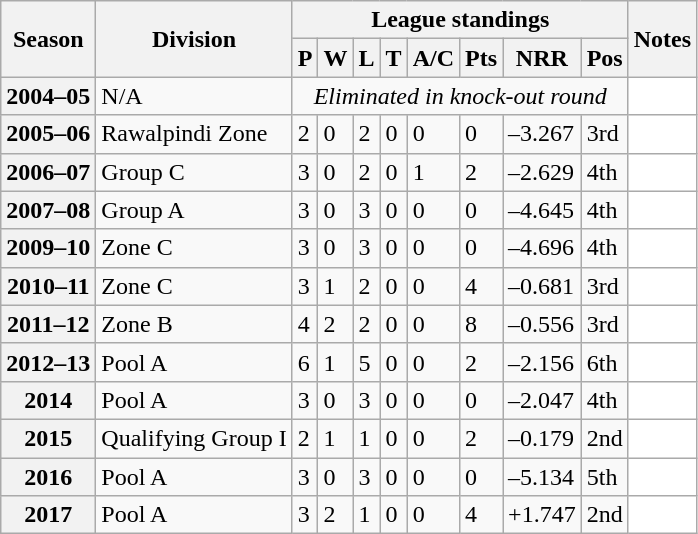<table class="wikitable sortable">
<tr>
<th scope="col" rowspan="2">Season</th>
<th scope="col" rowspan="2">Division</th>
<th scope="col" colspan="8">League standings</th>
<th scope="col" rowspan="2">Notes</th>
</tr>
<tr>
<th scope="col">P</th>
<th scope="col">W</th>
<th scope="col">L</th>
<th scope="col">T</th>
<th scope="col">A/C</th>
<th scope="col">Pts</th>
<th scope="col">NRR</th>
<th scope="col">Pos</th>
</tr>
<tr>
<th scope="row">2004–05</th>
<td>N/A</td>
<td colspan="8" style="text-align:center"><em>Eliminated in knock-out round</em></td>
<td style="background: white;"></td>
</tr>
<tr>
<th scope="row">2005–06</th>
<td>Rawalpindi Zone</td>
<td>2</td>
<td>0</td>
<td>2</td>
<td>0</td>
<td>0</td>
<td>0</td>
<td>–3.267</td>
<td>3rd</td>
<td style="background: white;"></td>
</tr>
<tr>
<th scope="row">2006–07</th>
<td>Group C</td>
<td>3</td>
<td>0</td>
<td>2</td>
<td>0</td>
<td>1</td>
<td>2</td>
<td>–2.629</td>
<td>4th</td>
<td style="background: white;"></td>
</tr>
<tr>
<th scope="row">2007–08</th>
<td>Group A</td>
<td>3</td>
<td>0</td>
<td>3</td>
<td>0</td>
<td>0</td>
<td>0</td>
<td>–4.645</td>
<td>4th</td>
<td style="background: white;"></td>
</tr>
<tr>
<th scope="row">2009–10</th>
<td>Zone C</td>
<td>3</td>
<td>0</td>
<td>3</td>
<td>0</td>
<td>0</td>
<td>0</td>
<td>–4.696</td>
<td>4th</td>
<td style="background: white;"></td>
</tr>
<tr>
<th scope="row">2010–11</th>
<td>Zone C</td>
<td>3</td>
<td>1</td>
<td>2</td>
<td>0</td>
<td>0</td>
<td>4</td>
<td>–0.681</td>
<td>3rd</td>
<td style="background: white;"></td>
</tr>
<tr>
<th scope="row">2011–12</th>
<td>Zone B</td>
<td>4</td>
<td>2</td>
<td>2</td>
<td>0</td>
<td>0</td>
<td>8</td>
<td>–0.556</td>
<td>3rd</td>
<td style="background: white;"></td>
</tr>
<tr>
<th scope="row">2012–13</th>
<td>Pool A</td>
<td>6</td>
<td>1</td>
<td>5</td>
<td>0</td>
<td>0</td>
<td>2</td>
<td>–2.156</td>
<td>6th</td>
<td style="background: white;"></td>
</tr>
<tr>
<th scope="row">2014</th>
<td>Pool A</td>
<td>3</td>
<td>0</td>
<td>3</td>
<td>0</td>
<td>0</td>
<td>0</td>
<td>–2.047</td>
<td>4th</td>
<td style="background: white;"></td>
</tr>
<tr>
<th scope="row">2015</th>
<td>Qualifying Group I</td>
<td>2</td>
<td>1</td>
<td>1</td>
<td>0</td>
<td>0</td>
<td>2</td>
<td>–0.179</td>
<td>2nd</td>
<td style="background: white;"></td>
</tr>
<tr>
<th scope="row">2016</th>
<td>Pool A</td>
<td>3</td>
<td>0</td>
<td>3</td>
<td>0</td>
<td>0</td>
<td>0</td>
<td>–5.134</td>
<td>5th</td>
<td style="background: white;"></td>
</tr>
<tr>
<th scope="row">2017</th>
<td>Pool A</td>
<td>3</td>
<td>2</td>
<td>1</td>
<td>0</td>
<td>0</td>
<td>4</td>
<td>+1.747</td>
<td>2nd</td>
<td style="background: white;"></td>
</tr>
</table>
